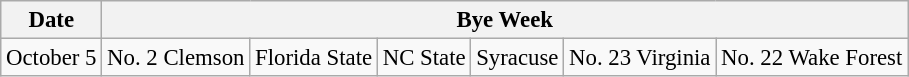<table class="wikitable" style="font-size:95%;">
<tr>
<th>Date</th>
<th colspan="6">Bye Week</th>
</tr>
<tr>
<td>October 5</td>
<td>No. 2 Clemson</td>
<td>Florida State</td>
<td>NC State</td>
<td>Syracuse</td>
<td>No. 23 Virginia</td>
<td>No. 22 Wake Forest</td>
</tr>
</table>
